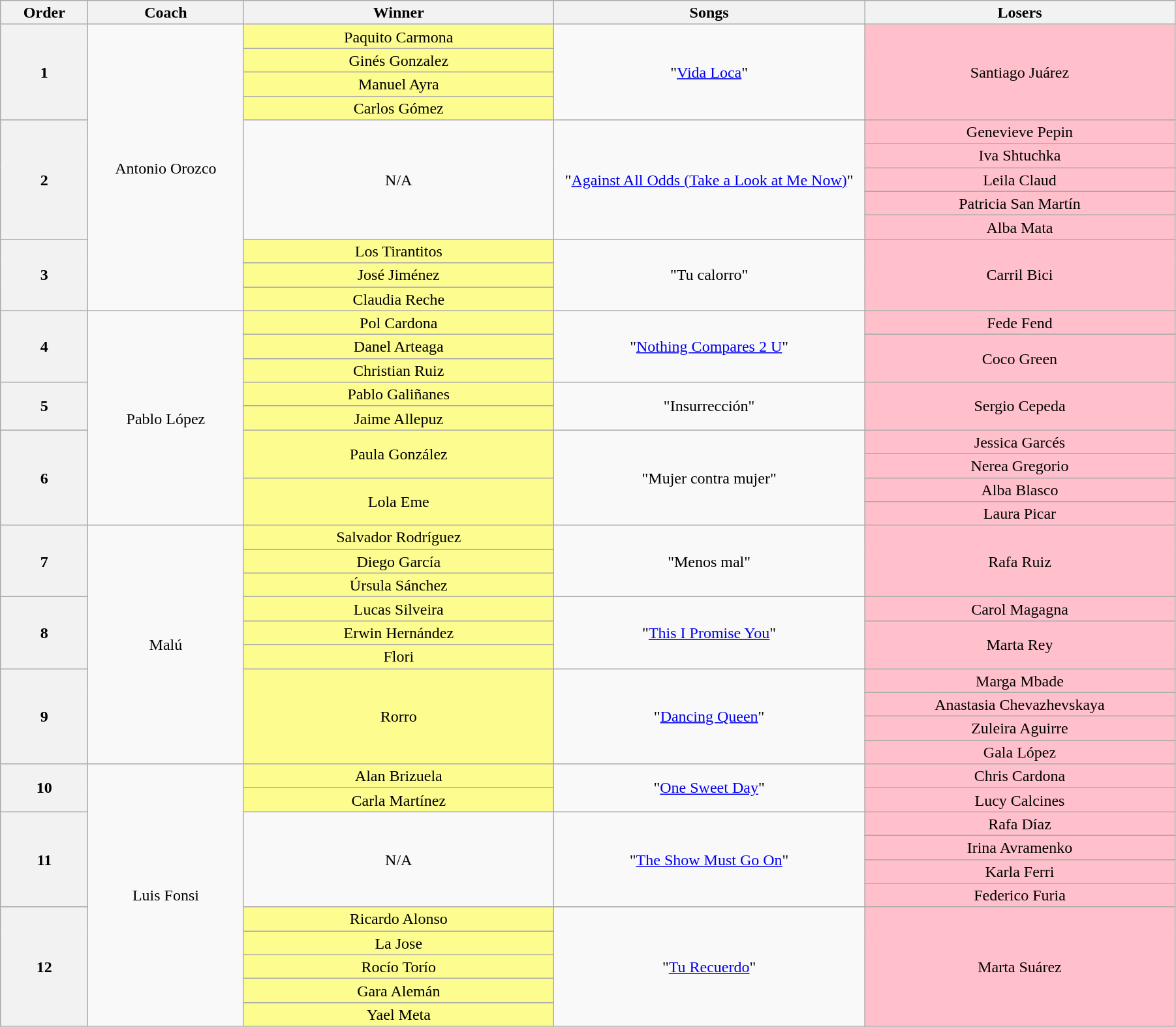<table class="wikitable" style="text-align:center; line-height:17px; width:95%">
<tr>
<th width="02%">Order</th>
<th width="05%">Coach</th>
<th width="10%">Winner</th>
<th width="10%">Songs</th>
<th width="10%">Losers</th>
</tr>
<tr>
<th rowspan="4">1</th>
<td rowspan="12">Antonio Orozco</td>
<td style="background:#fdfc8f">Paquito Carmona</td>
<td rowspan="4">"<a href='#'>Vida Loca</a>"</td>
<td rowspan="4" style="background:pink">Santiago Juárez</td>
</tr>
<tr>
<td style="background:#fdfc8f">Ginés Gonzalez</td>
</tr>
<tr>
<td style="background:#fdfc8f">Manuel Ayra</td>
</tr>
<tr>
<td style="background:#fdfc8f">Carlos Gómez</td>
</tr>
<tr>
<th rowspan="5">2</th>
<td rowspan="5">N/A</td>
<td rowspan="5">"<a href='#'>Against All Odds (Take a Look at Me Now)</a>"</td>
<td style="background:pink">Genevieve Pepin</td>
</tr>
<tr>
<td style="background:pink">Iva Shtuchka</td>
</tr>
<tr>
<td style="background:pink">Leila Claud</td>
</tr>
<tr>
<td style="background:pink">Patricia San Martín</td>
</tr>
<tr>
<td style="background:pink">Alba Mata</td>
</tr>
<tr>
<th rowspan="3">3</th>
<td style="background:#fdfc8f">Los Tirantitos</td>
<td rowspan="3">"Tu calorro"</td>
<td rowspan="3" style="background:pink">Carril Bici</td>
</tr>
<tr>
<td style="background:#fdfc8f">José Jiménez</td>
</tr>
<tr>
<td style="background:#fdfc8f">Claudia Reche</td>
</tr>
<tr>
<th rowspan="3">4</th>
<td rowspan="9">Pablo López</td>
<td style="background:#fdfc8f">Pol Cardona</td>
<td rowspan="3">"<a href='#'>Nothing Compares 2 U</a>"</td>
<td style="background:pink">Fede Fend</td>
</tr>
<tr>
<td style="background:#fdfc8f">Danel Arteaga</td>
<td rowspan="2" style="background:pink">Coco Green</td>
</tr>
<tr>
<td style="background:#fdfc8f">Christian Ruiz</td>
</tr>
<tr>
<th rowspan="2">5</th>
<td style="background:#fdfc8f">Pablo Galiñanes</td>
<td rowspan="2">"Insurrección"</td>
<td rowspan="2" style="background:pink">Sergio Cepeda</td>
</tr>
<tr>
<td style="background:#fdfc8f">Jaime Allepuz</td>
</tr>
<tr>
<th rowspan="4">6</th>
<td rowspan="2" style="background:#fdfc8f">Paula González</td>
<td rowspan="4">"Mujer contra mujer"</td>
<td style="background:pink">Jessica Garcés</td>
</tr>
<tr>
<td style="background:pink">Nerea Gregorio</td>
</tr>
<tr>
<td rowspan="2" style="background:#fdfc8f">Lola Eme</td>
<td style="background:pink">Alba Blasco</td>
</tr>
<tr>
<td style="background:pink">Laura Picar</td>
</tr>
<tr>
<th rowspan="3">7</th>
<td rowspan="10">Malú</td>
<td style="background:#fdfc8f">Salvador Rodríguez</td>
<td rowspan="3">"Menos mal"</td>
<td rowspan="3" style="background:pink">Rafa Ruiz</td>
</tr>
<tr>
<td style="background:#fdfc8f">Diego García</td>
</tr>
<tr>
<td style="background:#fdfc8f">Úrsula Sánchez</td>
</tr>
<tr>
<th rowspan="3">8</th>
<td style="background:#fdfc8f">Lucas Silveira</td>
<td rowspan="3">"<a href='#'>This I Promise You</a>"</td>
<td style="background:pink">Carol Magagna</td>
</tr>
<tr>
<td style="background:#fdfc8f">Erwin Hernández</td>
<td rowspan="2" style="background:pink">Marta Rey</td>
</tr>
<tr>
<td style="background:#fdfc8f">Flori</td>
</tr>
<tr>
<th rowspan="4">9</th>
<td rowspan="4" style="background:#fdfc8f">Rorro</td>
<td rowspan="4">"<a href='#'>Dancing Queen</a>"</td>
<td style="background:pink">Marga Mbade</td>
</tr>
<tr>
<td style="background:pink">Anastasia Chevazhevskaya</td>
</tr>
<tr>
<td style="background:pink">Zuleira Aguirre</td>
</tr>
<tr>
<td style="background:pink">Gala López</td>
</tr>
<tr>
<th rowspan="2">10</th>
<td rowspan="11">Luis Fonsi</td>
<td style="background:#fdfc8f">Alan Brizuela</td>
<td rowspan="2">"<a href='#'>One Sweet Day</a>"</td>
<td style="background:pink">Chris Cardona</td>
</tr>
<tr>
<td style="background:#fdfc8f">Carla Martínez</td>
<td style="background:pink">Lucy Calcines</td>
</tr>
<tr>
<th rowspan="4">11</th>
<td rowspan="4">N/A</td>
<td rowspan="4">"<a href='#'>The Show Must Go On</a>"</td>
<td style="background:pink">Rafa Díaz</td>
</tr>
<tr>
<td style="background:pink">Irina Avramenko</td>
</tr>
<tr>
<td style="background:pink">Karla Ferri</td>
</tr>
<tr>
<td style="background:pink">Federico Furia</td>
</tr>
<tr>
<th rowspan="5">12</th>
<td style="background:#fdfc8f">Ricardo Alonso</td>
<td rowspan="5">"<a href='#'>Tu Recuerdo</a>"</td>
<td rowspan="5" style="background:pink">Marta Suárez</td>
</tr>
<tr>
<td style="background:#fdfc8f">La Jose</td>
</tr>
<tr>
<td style="background:#fdfc8f">Rocío Torío</td>
</tr>
<tr>
<td style="background:#fdfc8f">Gara Alemán</td>
</tr>
<tr>
<td style="background:#fdfc8f">Yael Meta</td>
</tr>
</table>
